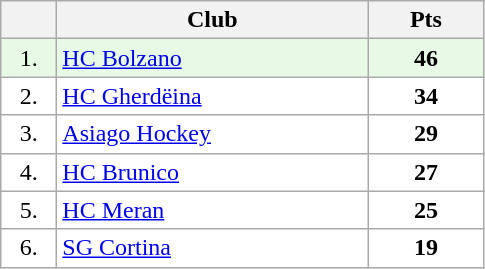<table class="wikitable">
<tr>
<th width="30"></th>
<th width="200">Club</th>
<th width="70">Pts</th>
</tr>
<tr bgcolor="#e6fae6" align="center">
<td>1.</td>
<td align="left"><a href='#'>HC Bolzano</a></td>
<td><strong>46</strong></td>
</tr>
<tr bgcolor="#FFFFFF" align="center">
<td>2.</td>
<td align="left"><a href='#'>HC Gherdëina</a></td>
<td><strong>34</strong></td>
</tr>
<tr bgcolor="#FFFFFF" align="center">
<td>3.</td>
<td align="left"><a href='#'>Asiago Hockey</a></td>
<td><strong>29</strong></td>
</tr>
<tr bgcolor="#FFFFFF" align="center">
<td>4.</td>
<td align="left"><a href='#'>HC Brunico</a></td>
<td><strong>27</strong></td>
</tr>
<tr bgcolor="#FFFFFF" align="center">
<td>5.</td>
<td align="left"><a href='#'>HC Meran</a></td>
<td><strong>25</strong></td>
</tr>
<tr bgcolor="#FFFFFF" align="center">
<td>6.</td>
<td align="left"><a href='#'>SG Cortina</a></td>
<td><strong>19</strong></td>
</tr>
</table>
